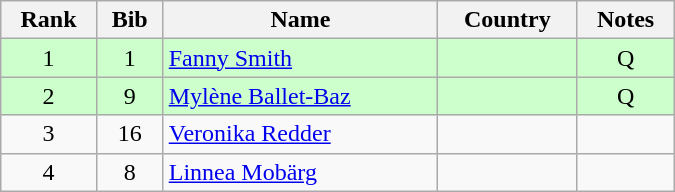<table class="wikitable" style="text-align:center; width:450px">
<tr>
<th>Rank</th>
<th>Bib</th>
<th>Name</th>
<th>Country</th>
<th>Notes</th>
</tr>
<tr bgcolor=ccffcc>
<td>1</td>
<td>1</td>
<td align=left><a href='#'>Fanny Smith</a></td>
<td align=left></td>
<td>Q</td>
</tr>
<tr bgcolor=ccffcc>
<td>2</td>
<td>9</td>
<td align=left><a href='#'>Mylène Ballet-Baz</a></td>
<td align=left></td>
<td>Q</td>
</tr>
<tr>
<td>3</td>
<td>16</td>
<td align=left><a href='#'>Veronika Redder</a></td>
<td align=left></td>
<td></td>
</tr>
<tr>
<td>4</td>
<td>8</td>
<td align=left><a href='#'>Linnea Mobärg</a></td>
<td align=left></td>
<td></td>
</tr>
</table>
